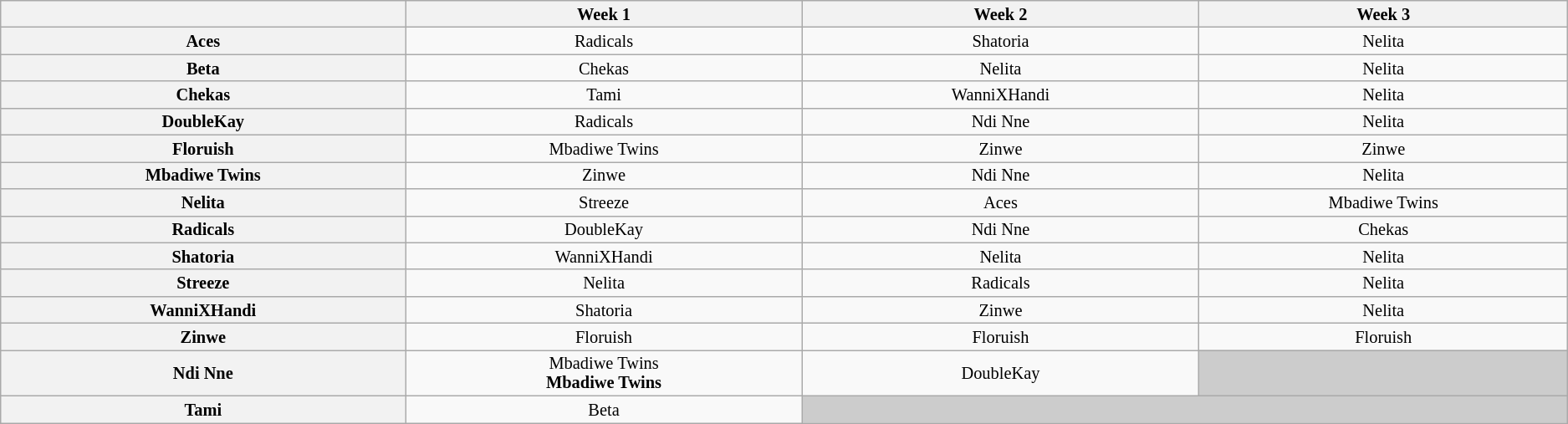<table class="wikitable" style="text-align:center; font-size:85%; line-height:15px;">
<tr>
<th style="width:5%;"></th>
<th style="width:5%;">Week 1</th>
<th style="width:5%;">Week 2</th>
<th style="width:5%;">Week 3</th>
</tr>
<tr>
<th>Aces</th>
<td>Radicals</td>
<td>Shatoria</td>
<td>Nelita</td>
</tr>
<tr>
<th>Beta</th>
<td>Chekas</td>
<td>Nelita</td>
<td>Nelita</td>
</tr>
<tr>
<th>Chekas</th>
<td>Tami</td>
<td>WanniXHandi</td>
<td>Nelita</td>
</tr>
<tr>
<th>DoubleKay</th>
<td>Radicals</td>
<td>Ndi Nne</td>
<td>Nelita</td>
</tr>
<tr>
<th>Floruish</th>
<td>Mbadiwe Twins</td>
<td>Zinwe</td>
<td>Zinwe</td>
</tr>
<tr>
<th>Mbadiwe Twins</th>
<td>Zinwe</td>
<td>Ndi Nne</td>
<td>Nelita</td>
</tr>
<tr>
<th>Nelita</th>
<td>Streeze</td>
<td>Aces</td>
<td>Mbadiwe Twins</td>
</tr>
<tr>
<th>Radicals</th>
<td>DoubleKay</td>
<td>Ndi Nne</td>
<td>Chekas</td>
</tr>
<tr>
<th>Shatoria</th>
<td>WanniXHandi</td>
<td>Nelita</td>
<td>Nelita</td>
</tr>
<tr>
<th>Streeze</th>
<td>Nelita</td>
<td>Radicals</td>
<td>Nelita</td>
</tr>
<tr>
<th>WanniXHandi</th>
<td>Shatoria</td>
<td>Zinwe</td>
<td>Nelita</td>
</tr>
<tr>
<th>Zinwe</th>
<td>Floruish</td>
<td>Floruish</td>
<td>Floruish</td>
</tr>
<tr>
<th>Ndi Nne</th>
<td>Mbadiwe Twins<br><strong>Mbadiwe Twins</strong></td>
<td>DoubleKay</td>
<td style="background:#ccc"></td>
</tr>
<tr>
<th>Tami</th>
<td>Beta</td>
<td style="background:#ccc" colspan="2"></td>
</tr>
</table>
